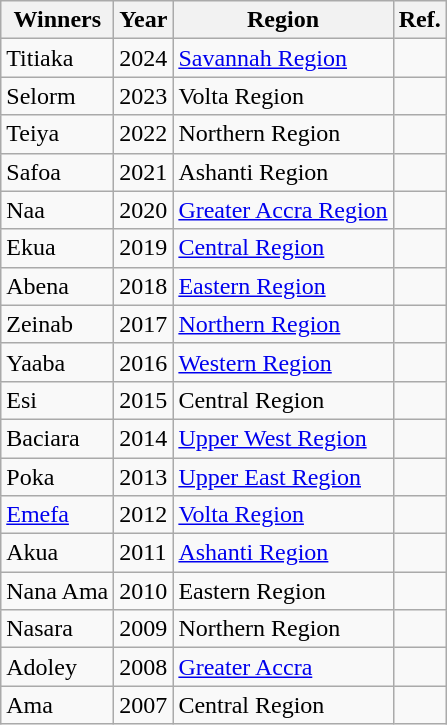<table class="wikitable sortable">
<tr>
<th>Winners</th>
<th>Year</th>
<th>Region</th>
<th>Ref.</th>
</tr>
<tr>
<td>Titiaka</td>
<td>2024</td>
<td><a href='#'>Savannah Region</a></td>
<td></td>
</tr>
<tr>
<td>Selorm</td>
<td>2023</td>
<td>Volta Region</td>
<td></td>
</tr>
<tr>
<td>Teiya</td>
<td>2022</td>
<td>Northern Region</td>
<td></td>
</tr>
<tr>
<td>Safoa</td>
<td>2021</td>
<td>Ashanti Region</td>
<td></td>
</tr>
<tr>
<td>Naa</td>
<td>2020</td>
<td><a href='#'>Greater Accra Region</a></td>
<td></td>
</tr>
<tr>
<td>Ekua</td>
<td>2019</td>
<td><a href='#'>Central Region</a></td>
<td></td>
</tr>
<tr>
<td>Abena</td>
<td>2018</td>
<td><a href='#'>Eastern Region</a></td>
<td></td>
</tr>
<tr>
<td>Zeinab  </td>
<td>2017</td>
<td><a href='#'>Northern Region</a></td>
<td></td>
</tr>
<tr>
<td>Yaaba</td>
<td>2016</td>
<td><a href='#'>Western Region</a></td>
<td></td>
</tr>
<tr>
<td>Esi</td>
<td>2015</td>
<td>Central Region</td>
<td></td>
</tr>
<tr>
<td>Baciara</td>
<td>2014</td>
<td><a href='#'>Upper West Region</a></td>
<td></td>
</tr>
<tr>
<td>Poka</td>
<td>2013</td>
<td><a href='#'>Upper East Region</a></td>
<td></td>
</tr>
<tr>
<td><a href='#'>Emefa</a></td>
<td>2012</td>
<td><a href='#'>Volta Region</a></td>
<td></td>
</tr>
<tr>
<td>Akua</td>
<td>2011</td>
<td><a href='#'>Ashanti Region</a></td>
<td></td>
</tr>
<tr>
<td>Nana Ama</td>
<td>2010</td>
<td>Eastern Region</td>
<td></td>
</tr>
<tr>
<td>Nasara  </td>
<td>2009</td>
<td>Northern Region</td>
<td></td>
</tr>
<tr>
<td>Adoley</td>
<td>2008</td>
<td><a href='#'>Greater Accra</a></td>
<td></td>
</tr>
<tr>
<td>Ama</td>
<td>2007</td>
<td>Central Region</td>
<td></td>
</tr>
</table>
